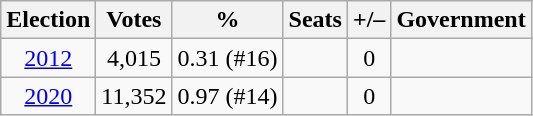<table class=wikitable style=text-align:center>
<tr>
<th>Election</th>
<th>Votes</th>
<th>%</th>
<th>Seats</th>
<th>+/–</th>
<th>Government</th>
</tr>
<tr>
<td><a href='#'>2012</a></td>
<td>4,015</td>
<td>0.31 (#16)</td>
<td></td>
<td> 0</td>
<td></td>
</tr>
<tr>
<td><a href='#'>2020</a></td>
<td>11,352</td>
<td>0.97 (#14)</td>
<td></td>
<td> 0</td>
<td></td>
</tr>
</table>
